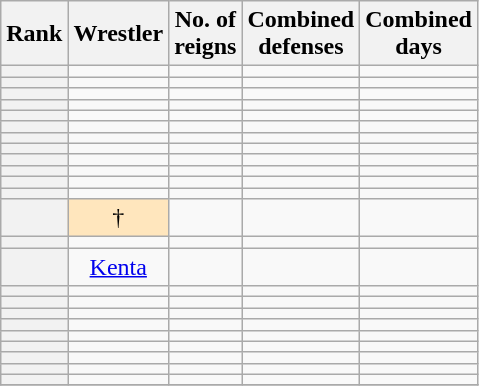<table class="wikitable sortable" style="text-align:center">
<tr>
<th>Rank</th>
<th>Wrestler</th>
<th>No. of<br>reigns</th>
<th>Combined<br>defenses</th>
<th>Combined<br>days</th>
</tr>
<tr>
<th></th>
<td></td>
<td></td>
<td></td>
<td></td>
</tr>
<tr>
<th></th>
<td></td>
<td></td>
<td></td>
<td></td>
</tr>
<tr>
<th></th>
<td></td>
<td></td>
<td></td>
<td></td>
</tr>
<tr>
<th></th>
<td></td>
<td></td>
<td></td>
<td></td>
</tr>
<tr>
<th></th>
<td></td>
<td></td>
<td></td>
<td></td>
</tr>
<tr>
<th></th>
<td></td>
<td></td>
<td></td>
<td></td>
</tr>
<tr>
<th></th>
<td></td>
<td></td>
<td></td>
<td></td>
</tr>
<tr>
<th></th>
<td></td>
<td></td>
<td></td>
<td></td>
</tr>
<tr>
<th></th>
<td></td>
<td></td>
<td></td>
<td></td>
</tr>
<tr>
<th></th>
<td></td>
<td></td>
<td></td>
<td></td>
</tr>
<tr>
<th></th>
<td></td>
<td></td>
<td></td>
<td></td>
</tr>
<tr>
<th></th>
<td></td>
<td></td>
<td></td>
<td></td>
</tr>
<tr>
<th></th>
<td style="background-color:#FFE6BD"> †</td>
<td></td>
<td></td>
<td></td>
</tr>
<tr>
<th></th>
<td></td>
<td></td>
<td></td>
<td></td>
</tr>
<tr>
<th></th>
<td><a href='#'>Kenta</a></td>
<td></td>
<td></td>
<td></td>
</tr>
<tr>
<th></th>
<td></td>
<td></td>
<td></td>
<td></td>
</tr>
<tr>
<th></th>
<td></td>
<td></td>
<td></td>
<td></td>
</tr>
<tr>
<th></th>
<td></td>
<td></td>
<td></td>
<td></td>
</tr>
<tr>
<th></th>
<td></td>
<td></td>
<td></td>
<td></td>
</tr>
<tr>
<th></th>
<td></td>
<td></td>
<td></td>
<td></td>
</tr>
<tr>
<th></th>
<td></td>
<td></td>
<td></td>
<td></td>
</tr>
<tr>
<th></th>
<td></td>
<td></td>
<td></td>
<td></td>
</tr>
<tr>
<th></th>
<td></td>
<td></td>
<td></td>
<td></td>
</tr>
<tr>
<th></th>
<td></td>
<td></td>
<td></td>
<td></td>
</tr>
<tr>
</tr>
</table>
